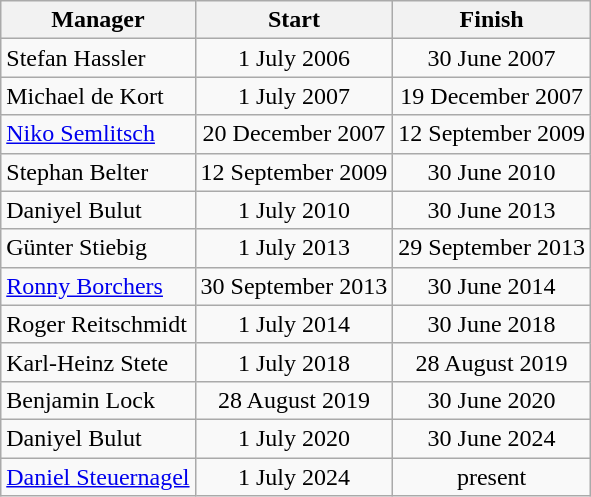<table class="wikitable">
<tr>
<th>Manager</th>
<th>Start</th>
<th>Finish</th>
</tr>
<tr align="center">
<td align="left">Stefan Hassler</td>
<td>1 July 2006</td>
<td>30 June 2007</td>
</tr>
<tr align="center">
<td align="left">Michael de Kort</td>
<td>1 July 2007</td>
<td>19 December 2007</td>
</tr>
<tr align="center">
<td align="left"><a href='#'>Niko Semlitsch</a></td>
<td>20 December 2007</td>
<td>12 September 2009</td>
</tr>
<tr align="center">
<td align="left">Stephan Belter</td>
<td>12 September 2009</td>
<td>30 June 2010</td>
</tr>
<tr align="center">
<td align="left">Daniyel Bulut</td>
<td>1 July 2010</td>
<td>30 June 2013</td>
</tr>
<tr align="center">
<td align="left">Günter Stiebig</td>
<td>1 July 2013</td>
<td>29 September 2013</td>
</tr>
<tr align="center">
<td align="left"><a href='#'>Ronny Borchers</a></td>
<td>30 September 2013</td>
<td>30 June 2014</td>
</tr>
<tr align="center">
<td align="left">Roger Reitschmidt</td>
<td>1 July 2014</td>
<td>30 June 2018</td>
</tr>
<tr align="center">
<td align="left">Karl-Heinz Stete</td>
<td>1 July 2018</td>
<td>28 August 2019</td>
</tr>
<tr align="center">
<td align="left">Benjamin Lock</td>
<td>28 August 2019</td>
<td>30 June 2020</td>
</tr>
<tr align="center">
<td align="left">Daniyel Bulut</td>
<td>1 July 2020</td>
<td>30 June 2024</td>
</tr>
<tr align="center">
<td align="left"><a href='#'>Daniel Steuernagel</a></td>
<td>1 July 2024</td>
<td>present</td>
</tr>
</table>
